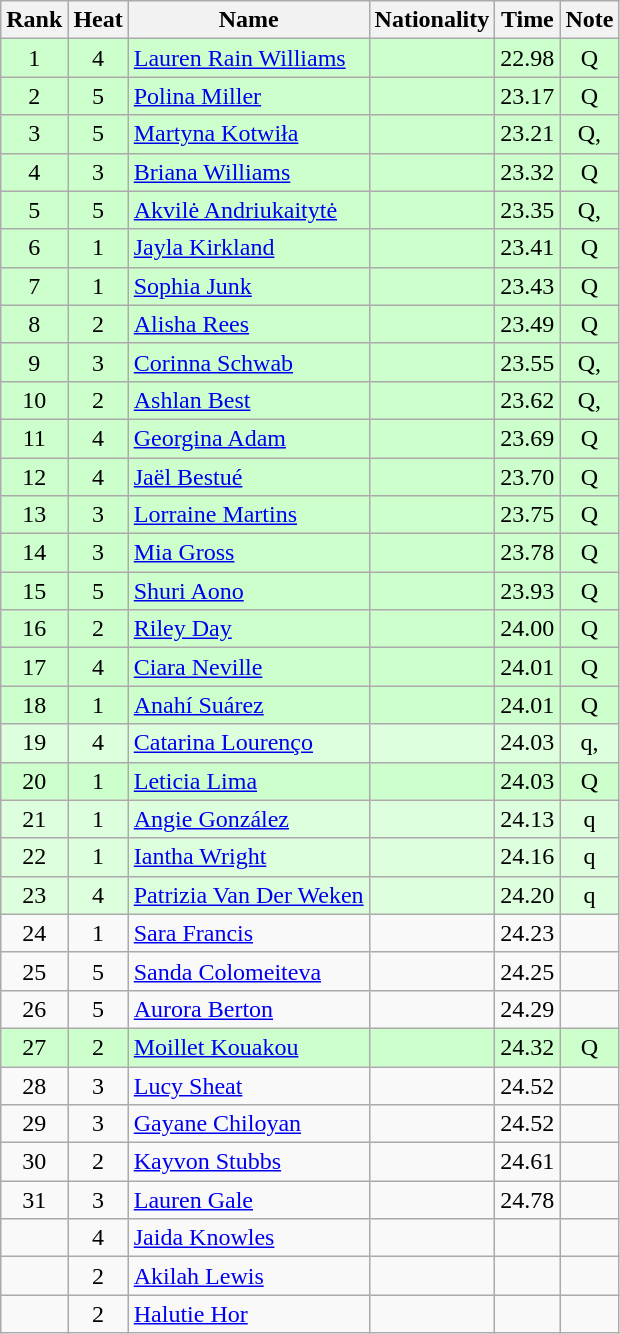<table class="wikitable sortable" style="text-align:center">
<tr>
<th>Rank</th>
<th>Heat</th>
<th>Name</th>
<th>Nationality</th>
<th>Time</th>
<th>Note</th>
</tr>
<tr bgcolor=ccffcc>
<td>1</td>
<td>4</td>
<td align=left><a href='#'>Lauren Rain Williams</a></td>
<td align=left></td>
<td>22.98</td>
<td>Q</td>
</tr>
<tr bgcolor=ccffcc>
<td>2</td>
<td>5</td>
<td align=left><a href='#'>Polina Miller</a></td>
<td align=left></td>
<td>23.17</td>
<td>Q</td>
</tr>
<tr bgcolor=ccffcc>
<td>3</td>
<td>5</td>
<td align=left><a href='#'>Martyna Kotwiła</a></td>
<td align=left></td>
<td>23.21</td>
<td>Q, </td>
</tr>
<tr bgcolor=ccffcc>
<td>4</td>
<td>3</td>
<td align=left><a href='#'>Briana Williams</a></td>
<td align=left></td>
<td>23.32</td>
<td>Q</td>
</tr>
<tr bgcolor=ccffcc>
<td>5</td>
<td>5</td>
<td align=left><a href='#'>Akvilė Andriukaitytė</a></td>
<td align=left></td>
<td>23.35</td>
<td>Q, </td>
</tr>
<tr bgcolor=ccffcc>
<td>6</td>
<td>1</td>
<td align=left><a href='#'>Jayla Kirkland</a></td>
<td align=left></td>
<td>23.41</td>
<td>Q</td>
</tr>
<tr bgcolor=ccffcc>
<td>7</td>
<td>1</td>
<td align=left><a href='#'>Sophia Junk</a></td>
<td align=left></td>
<td>23.43</td>
<td>Q</td>
</tr>
<tr bgcolor=ccffcc>
<td>8</td>
<td>2</td>
<td align=left><a href='#'>Alisha Rees</a></td>
<td align=left></td>
<td>23.49</td>
<td>Q</td>
</tr>
<tr bgcolor=ccffcc>
<td>9</td>
<td>3</td>
<td align=left><a href='#'>Corinna Schwab</a></td>
<td align=left></td>
<td>23.55</td>
<td>Q, </td>
</tr>
<tr bgcolor=ccffcc>
<td>10</td>
<td>2</td>
<td align=left><a href='#'>Ashlan Best</a></td>
<td align=left></td>
<td>23.62</td>
<td>Q, </td>
</tr>
<tr bgcolor=ccffcc>
<td>11</td>
<td>4</td>
<td align=left><a href='#'>Georgina Adam</a></td>
<td align=left></td>
<td>23.69</td>
<td>Q</td>
</tr>
<tr bgcolor=ccffcc>
<td>12</td>
<td>4</td>
<td align=left><a href='#'>Jaël Bestué</a></td>
<td align=left></td>
<td>23.70</td>
<td>Q</td>
</tr>
<tr bgcolor=ccffcc>
<td>13</td>
<td>3</td>
<td align=left><a href='#'>Lorraine Martins</a></td>
<td align=left></td>
<td>23.75</td>
<td>Q</td>
</tr>
<tr bgcolor=ccffcc>
<td>14</td>
<td>3</td>
<td align=left><a href='#'>Mia Gross</a></td>
<td align=left></td>
<td>23.78</td>
<td>Q</td>
</tr>
<tr bgcolor=ccffcc>
<td>15</td>
<td>5</td>
<td align=left><a href='#'>Shuri Aono</a></td>
<td align=left></td>
<td>23.93</td>
<td>Q</td>
</tr>
<tr bgcolor=ccffcc>
<td>16</td>
<td>2</td>
<td align=left><a href='#'>Riley Day</a></td>
<td align=left></td>
<td>24.00</td>
<td>Q</td>
</tr>
<tr bgcolor=ccffcc>
<td>17</td>
<td>4</td>
<td align=left><a href='#'>Ciara Neville</a></td>
<td align=left></td>
<td>24.01</td>
<td>Q</td>
</tr>
<tr bgcolor=ccffcc>
<td>18</td>
<td>1</td>
<td align=left><a href='#'>Anahí Suárez</a></td>
<td align=left></td>
<td>24.01</td>
<td>Q</td>
</tr>
<tr bgcolor=ddffdd>
<td>19</td>
<td>4</td>
<td align=left><a href='#'>Catarina Lourenço</a></td>
<td align=left></td>
<td>24.03</td>
<td>q, </td>
</tr>
<tr bgcolor=ccffcc>
<td>20</td>
<td>1</td>
<td align=left><a href='#'>Leticia Lima</a></td>
<td align=left></td>
<td>24.03</td>
<td>Q</td>
</tr>
<tr bgcolor=ddffdd>
<td>21</td>
<td>1</td>
<td align=left><a href='#'>Angie González</a></td>
<td align=left></td>
<td>24.13</td>
<td>q</td>
</tr>
<tr bgcolor=ddffdd>
<td>22</td>
<td>1</td>
<td align=left><a href='#'>Iantha Wright</a></td>
<td align=left></td>
<td>24.16</td>
<td>q</td>
</tr>
<tr bgcolor=ddffdd>
<td>23</td>
<td>4</td>
<td align=left><a href='#'>Patrizia Van Der Weken</a></td>
<td align=left></td>
<td>24.20</td>
<td>q</td>
</tr>
<tr>
<td>24</td>
<td>1</td>
<td align=left><a href='#'>Sara Francis</a></td>
<td align=left></td>
<td>24.23</td>
<td></td>
</tr>
<tr>
<td>25</td>
<td>5</td>
<td align=left><a href='#'>Sanda Colomeiteva</a></td>
<td align=left></td>
<td>24.25</td>
<td></td>
</tr>
<tr>
<td>26</td>
<td>5</td>
<td align=left><a href='#'>Aurora Berton</a></td>
<td align=left></td>
<td>24.29</td>
<td></td>
</tr>
<tr bgcolor=ccffcc>
<td>27</td>
<td>2</td>
<td align=left><a href='#'>Moillet Kouakou</a></td>
<td align=left></td>
<td>24.32</td>
<td>Q</td>
</tr>
<tr>
<td>28</td>
<td>3</td>
<td align=left><a href='#'>Lucy Sheat</a></td>
<td align=left></td>
<td>24.52</td>
<td></td>
</tr>
<tr>
<td>29</td>
<td>3</td>
<td align=left><a href='#'>Gayane Chiloyan</a></td>
<td align=left></td>
<td>24.52</td>
<td></td>
</tr>
<tr>
<td>30</td>
<td>2</td>
<td align=left><a href='#'>Kayvon Stubbs</a></td>
<td align=left></td>
<td>24.61</td>
<td></td>
</tr>
<tr>
<td>31</td>
<td>3</td>
<td align=left><a href='#'>Lauren Gale</a></td>
<td align=left></td>
<td>24.78</td>
<td></td>
</tr>
<tr>
<td></td>
<td>4</td>
<td align=left><a href='#'>Jaida Knowles</a></td>
<td align=left></td>
<td></td>
<td></td>
</tr>
<tr>
<td></td>
<td>2</td>
<td align=left><a href='#'>Akilah Lewis</a></td>
<td align=left></td>
<td></td>
<td></td>
</tr>
<tr>
<td></td>
<td>2</td>
<td align=left><a href='#'>Halutie Hor</a></td>
<td align=left></td>
<td></td>
<td></td>
</tr>
</table>
